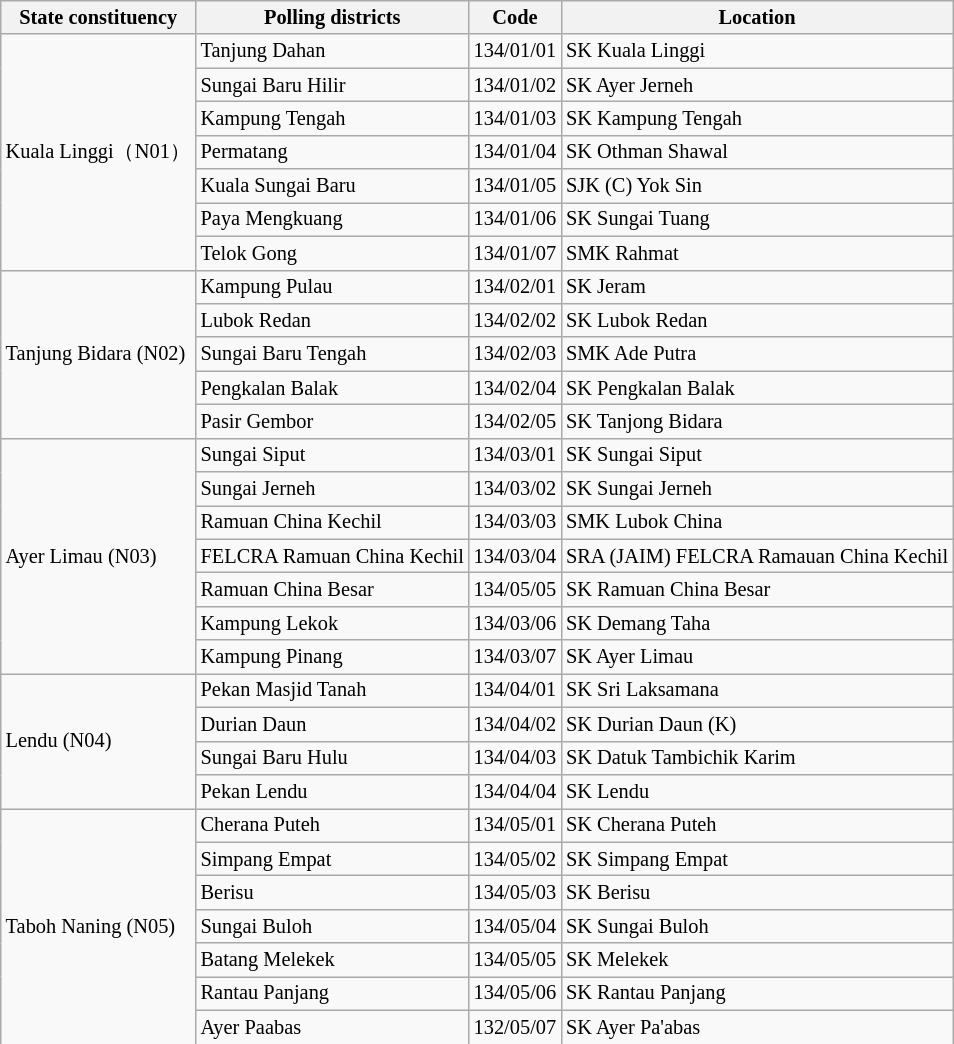<table class="wikitable sortable mw-collapsible" style="white-space:nowrap;font-size:85%">
<tr>
<th>State constituency</th>
<th>Polling districts</th>
<th>Code</th>
<th>Location</th>
</tr>
<tr>
<td rowspan="7">Kuala Linggi（N01）</td>
<td>Tanjung Dahan</td>
<td>134/01/01</td>
<td>SK Kuala Linggi</td>
</tr>
<tr>
<td>Sungai Baru Hilir</td>
<td>134/01/02</td>
<td>SK Ayer Jerneh</td>
</tr>
<tr>
<td>Kampung Tengah</td>
<td>134/01/03</td>
<td>SK Kampung Tengah</td>
</tr>
<tr>
<td>Permatang</td>
<td>134/01/04</td>
<td>SK Othman Shawal</td>
</tr>
<tr>
<td>Kuala Sungai Baru</td>
<td>134/01/05</td>
<td>SJK (C) Yok Sin</td>
</tr>
<tr>
<td>Paya Mengkuang</td>
<td>134/01/06</td>
<td>SK Sungai Tuang</td>
</tr>
<tr>
<td>Telok Gong</td>
<td>134/01/07</td>
<td>SMK Rahmat</td>
</tr>
<tr>
<td rowspan="5">Tanjung Bidara (N02)</td>
<td>Kampung Pulau</td>
<td>134/02/01</td>
<td>SK Jeram</td>
</tr>
<tr>
<td>Lubok Redan</td>
<td>134/02/02</td>
<td>SK Lubok Redan</td>
</tr>
<tr>
<td>Sungai Baru Tengah</td>
<td>134/02/03</td>
<td>SMK Ade Putra</td>
</tr>
<tr>
<td>Pengkalan Balak</td>
<td>134/02/04</td>
<td>SK Pengkalan Balak</td>
</tr>
<tr>
<td>Pasir Gembor</td>
<td>134/02/05</td>
<td>SK Tanjong Bidara</td>
</tr>
<tr>
<td rowspan="7">Ayer Limau (N03)</td>
<td>Sungai Siput</td>
<td>134/03/01</td>
<td>SK Sungai Siput</td>
</tr>
<tr>
<td>Sungai Jerneh</td>
<td>134/03/02</td>
<td>SK Sungai Jerneh</td>
</tr>
<tr>
<td>Ramuan China Kechil</td>
<td>134/03/03</td>
<td>SMK Lubok China</td>
</tr>
<tr>
<td>FELCRA Ramuan China Kechil</td>
<td>134/03/04</td>
<td>SRA (JAIM) FELCRA Ramauan China Kechil</td>
</tr>
<tr>
<td>Ramuan China Besar</td>
<td>134/05/05</td>
<td>SK Ramuan China Besar</td>
</tr>
<tr>
<td>Kampung Lekok</td>
<td>134/03/06</td>
<td>SK Demang Taha</td>
</tr>
<tr>
<td>Kampung Pinang</td>
<td>134/03/07</td>
<td>SK Ayer Limau</td>
</tr>
<tr>
<td rowspan="4">Lendu (N04)</td>
<td>Pekan Masjid Tanah</td>
<td>134/04/01</td>
<td>SK Sri Laksamana</td>
</tr>
<tr>
<td>Durian Daun</td>
<td>134/04/02</td>
<td>SK Durian Daun (K)</td>
</tr>
<tr>
<td>Sungai Baru Hulu</td>
<td>134/04/03</td>
<td>SK Datuk Tambichik Karim</td>
</tr>
<tr>
<td>Pekan Lendu</td>
<td>134/04/04</td>
<td>SK Lendu</td>
</tr>
<tr>
<td rowspan="7">Taboh Naning (N05)</td>
<td>Cherana Puteh</td>
<td>134/05/01</td>
<td>SK Cherana Puteh</td>
</tr>
<tr>
<td>Simpang Empat</td>
<td>134/05/02</td>
<td>SK Simpang Empat</td>
</tr>
<tr>
<td>Berisu</td>
<td>134/05/03</td>
<td>SK Berisu</td>
</tr>
<tr>
<td>Sungai Buloh</td>
<td>134/05/04</td>
<td>SK Sungai Buloh</td>
</tr>
<tr>
<td>Batang Melekek</td>
<td>134/05/05</td>
<td>SK Melekek</td>
</tr>
<tr>
<td>Rantau Panjang</td>
<td>134/05/06</td>
<td>SK Rantau Panjang</td>
</tr>
<tr>
<td>Ayer Paabas</td>
<td>132/05/07</td>
<td>SK Ayer Pa'abas</td>
</tr>
</table>
